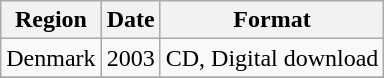<table class=wikitable>
<tr>
<th>Region</th>
<th>Date</th>
<th>Format</th>
</tr>
<tr>
<td>Denmark</td>
<td>2003</td>
<td>CD, Digital download</td>
</tr>
<tr>
</tr>
</table>
